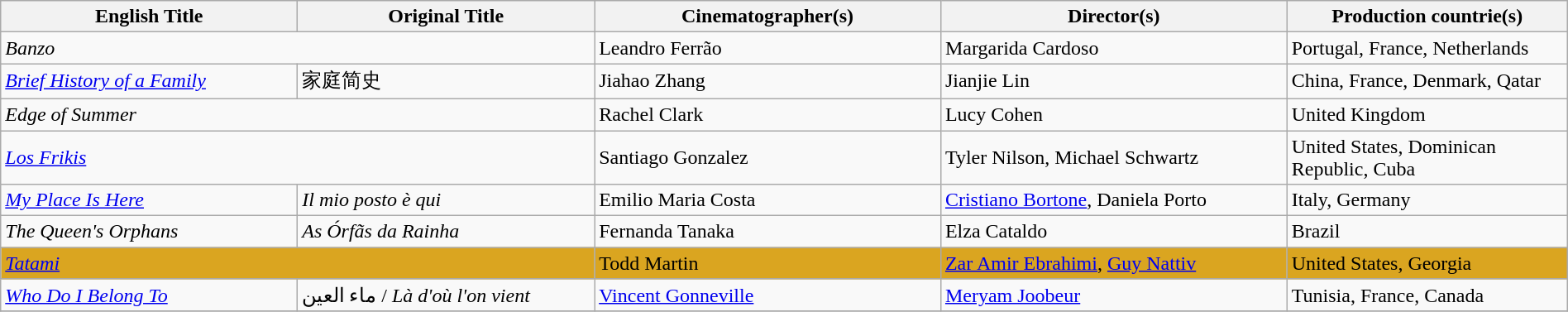<table class="wikitable" style="width:100%; margin-bottom:4px">
<tr>
<th scope="col" width="18%">English Title</th>
<th scope="col" width="18%">Original Title</th>
<th scope="col" width="21%">Cinematographer(s)</th>
<th scope="col" width="21%">Director(s)</th>
<th scope="col" width="17%">Production countrie(s)</th>
</tr>
<tr>
<td colspan="2"><em>Banzo</em></td>
<td>Leandro Ferrão</td>
<td>Margarida Cardoso</td>
<td>Portugal, France, Netherlands</td>
</tr>
<tr>
<td><em><a href='#'>Brief History of a Family</a></em></td>
<td>家庭简史</td>
<td>Jiahao Zhang</td>
<td>Jianjie Lin</td>
<td>China, France, Denmark, Qatar</td>
</tr>
<tr>
<td colspan="2"><em>Edge of Summer</em></td>
<td>Rachel Clark</td>
<td>Lucy Cohen</td>
<td>United Kingdom</td>
</tr>
<tr>
<td colspan="2"><em><a href='#'>Los Frikis</a></em></td>
<td>Santiago Gonzalez</td>
<td>Tyler Nilson, Michael Schwartz</td>
<td>United States, Dominican Republic, Cuba</td>
</tr>
<tr>
<td><em><a href='#'>My Place Is Here</a></em></td>
<td><em>Il mio posto è qui</em></td>
<td>Emilio Maria Costa</td>
<td><a href='#'>Cristiano Bortone</a>, Daniela Porto</td>
<td>Italy, Germany</td>
</tr>
<tr>
<td><em>The Queen's Orphans</em></td>
<td><em>As Órfãs da Rainha</em></td>
<td>Fernanda Tanaka</td>
<td>Elza Cataldo</td>
<td>Brazil</td>
</tr>
<tr style="background:#daa520">
<td colspan="2"><em><a href='#'>Tatami</a></em></td>
<td>Todd Martin</td>
<td><a href='#'>Zar Amir Ebrahimi</a>, <a href='#'>Guy Nattiv</a></td>
<td>United States, Georgia</td>
</tr>
<tr>
<td><em><a href='#'>Who Do I Belong To</a></em></td>
<td>ماء العين / <em>Là d'où l'on vient</em></td>
<td><a href='#'>Vincent Gonneville</a></td>
<td><a href='#'>Meryam Joobeur</a></td>
<td>Tunisia, France, Canada</td>
</tr>
<tr>
</tr>
</table>
